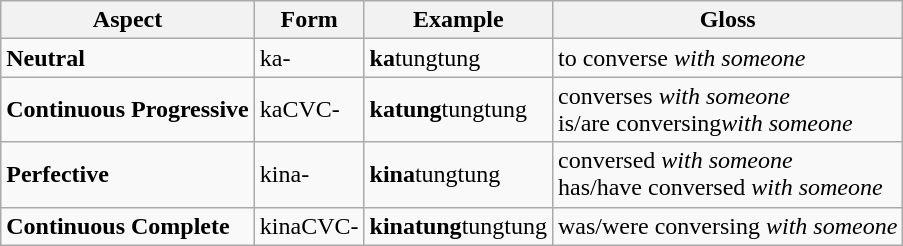<table class="wikitable" align="center">
<tr>
<th>Aspect</th>
<th>Form</th>
<th>Example</th>
<th>Gloss</th>
</tr>
<tr>
<td><strong>Neutral</strong></td>
<td>ka-</td>
<td><strong>ka</strong>tungtung</td>
<td>to converse <em>with someone</em></td>
</tr>
<tr>
<td><strong>Continuous Progressive</strong></td>
<td>kaCVC-</td>
<td><strong>katung</strong>tungtung</td>
<td>converses <em>with someone</em><br>is/are conversing<em>with someone</em></td>
</tr>
<tr>
<td><strong>Perfective</strong></td>
<td>kina-</td>
<td><strong>kina</strong>tungtung</td>
<td>conversed <em>with someone</em><br>has/have conversed <em>with someone</em></td>
</tr>
<tr>
<td><strong>Continuous Complete</strong></td>
<td>kinaCVC-</td>
<td><strong>kinatung</strong>tungtung</td>
<td>was/were conversing <em>with someone</em></td>
</tr>
</table>
